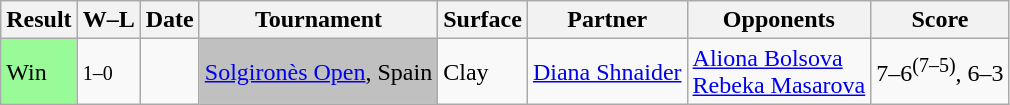<table class="wikitable">
<tr>
<th>Result</th>
<th class="unsortable">W–L</th>
<th>Date</th>
<th>Tournament</th>
<th>Surface</th>
<th>Partner</th>
<th>Opponents</th>
<th class="unsortable">Score</th>
</tr>
<tr>
<td style="background:#98fb98;">Win</td>
<td><small>1–0</small></td>
<td><a href='#'></a></td>
<td bgcolor=silver><a href='#'>Solgironès Open</a>, Spain</td>
<td>Clay</td>
<td> <a href='#'>Diana Shnaider</a></td>
<td> <a href='#'>Aliona Bolsova</a> <br>  <a href='#'>Rebeka Masarova</a></td>
<td>7–6<sup>(7–5)</sup>, 6–3</td>
</tr>
</table>
